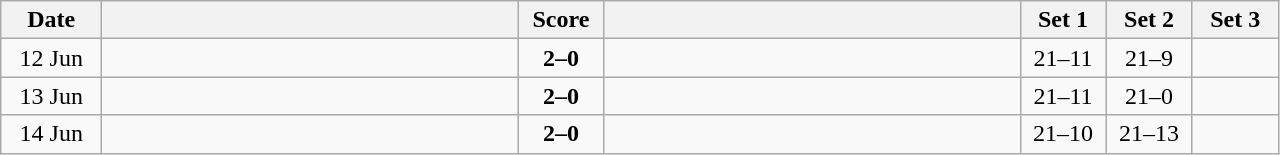<table class="wikitable" style="text-align: center;">
<tr>
<th width="60">Date</th>
<th align="right" width="270"></th>
<th width="50">Score</th>
<th align="left" width="270"></th>
<th width="50">Set 1</th>
<th width="50">Set 2</th>
<th width="50">Set 3</th>
</tr>
<tr>
<td>12 Jun</td>
<td align=left><strong></strong></td>
<td align=center><strong>2–0</strong></td>
<td align=left></td>
<td>21–11</td>
<td>21–9</td>
<td></td>
</tr>
<tr>
<td>13 Jun</td>
<td align=left><strong></strong></td>
<td align=center><strong>2–0</strong></td>
<td align=left></td>
<td>21–11</td>
<td>21–0</td>
<td></td>
</tr>
<tr>
<td>14 Jun</td>
<td align=left><strong></strong></td>
<td align=center><strong>2–0</strong></td>
<td align=left></td>
<td>21–10</td>
<td>21–13</td>
<td></td>
</tr>
</table>
